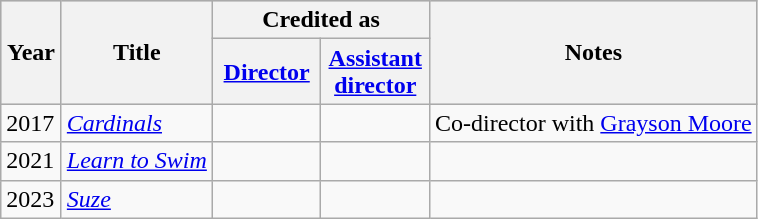<table class="wikitable">
<tr style="background:#ccc; text-align:center;">
<th rowspan="2" style="width:33px;">Year</th>
<th rowspan="2">Title</th>
<th colspan="2">Credited as</th>
<th rowspan="2">Notes</th>
</tr>
<tr>
<th width=65><a href='#'>Director</a></th>
<th width=65><a href='#'>Assistant director</a></th>
</tr>
<tr>
<td>2017</td>
<td><em><a href='#'>Cardinals</a></em></td>
<td></td>
<td></td>
<td>Co-director with <a href='#'>Grayson Moore</a></td>
</tr>
<tr>
<td>2021</td>
<td><em><a href='#'>Learn to Swim</a></em></td>
<td></td>
<td></td>
<td></td>
</tr>
<tr>
<td>2023</td>
<td><em><a href='#'>Suze</a></em></td>
<td></td>
<td></td>
<td></td>
</tr>
</table>
